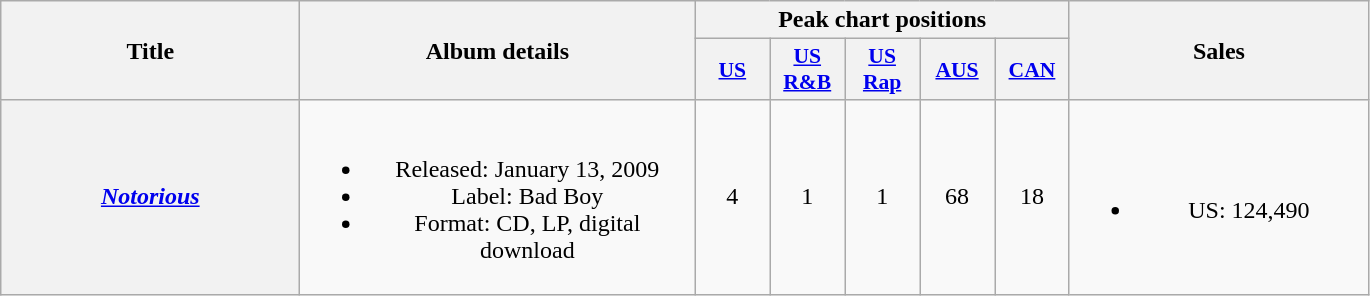<table class="wikitable plainrowheaders" style="text-align:center;" border="1">
<tr>
<th scope="col" rowspan="2" style="width:12em;">Title</th>
<th scope="col" rowspan="2" style="width:16em;">Album details</th>
<th scope="col" colspan="5">Peak chart positions</th>
<th scope="col" rowspan="2" style="width:12em;">Sales</th>
</tr>
<tr>
<th scope="col" style="width:3em;font-size:90%;"><a href='#'>US</a><br></th>
<th scope="col" style="width:3em;font-size:90%;"><a href='#'>US R&B</a><br></th>
<th scope="col" style="width:3em;font-size:90%;"><a href='#'>US Rap</a><br></th>
<th scope="col" style="width:3em;font-size:90%;"><a href='#'>AUS</a><br></th>
<th scope="col" style="width:3em;font-size:90%;"><a href='#'>CAN</a><br></th>
</tr>
<tr>
<th scope="row"><em><a href='#'>Notorious</a></em></th>
<td><br><ul><li>Released: January 13, 2009</li><li>Label: Bad Boy</li><li>Format: CD, LP, digital download</li></ul></td>
<td>4</td>
<td>1</td>
<td>1</td>
<td>68</td>
<td>18</td>
<td><br><ul><li>US: 124,490</li></ul></td>
</tr>
</table>
